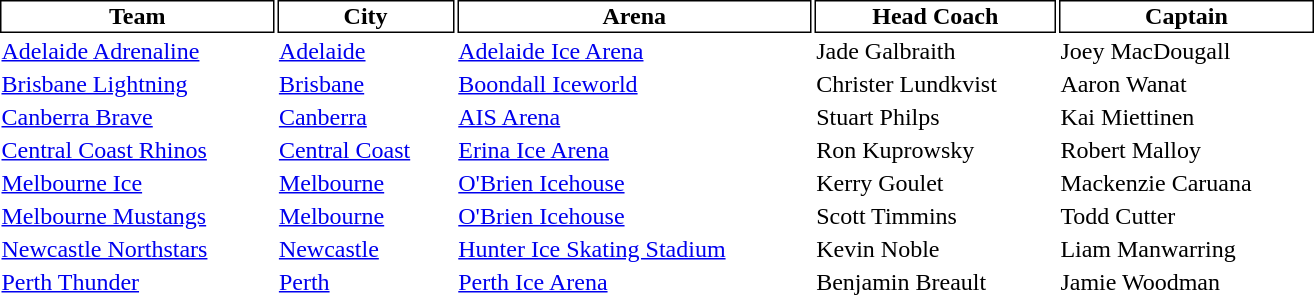<table class="toccolours" style="width:55em">
<tr>
</tr>
<tr>
<th style="background:white;color:black;border:black 1px solid">Team</th>
<th style="background:white;color:black;border:black 1px solid">City</th>
<th style="background:white;color:black;border:black 1px solid">Arena</th>
<th style="background:white;color:black;border:black 1px solid">Head Coach</th>
<th style="background:white;color:black;border:black 1px solid">Captain</th>
</tr>
<tr>
<td><a href='#'>Adelaide Adrenaline</a></td>
<td> <a href='#'>Adelaide</a></td>
<td><a href='#'>Adelaide Ice Arena</a></td>
<td> Jade Galbraith</td>
<td> Joey MacDougall</td>
</tr>
<tr>
<td><a href='#'>Brisbane Lightning</a></td>
<td> <a href='#'>Brisbane</a></td>
<td><a href='#'>Boondall Iceworld</a></td>
<td> Christer Lundkvist</td>
<td> Aaron Wanat</td>
</tr>
<tr>
<td><a href='#'>Canberra Brave</a></td>
<td> <a href='#'>Canberra</a></td>
<td><a href='#'>AIS Arena</a></td>
<td> Stuart Philps</td>
<td> Kai Miettinen</td>
</tr>
<tr>
<td><a href='#'>Central Coast Rhinos</a></td>
<td> <a href='#'>Central Coast</a></td>
<td><a href='#'>Erina Ice Arena</a></td>
<td> Ron Kuprowsky</td>
<td> Robert Malloy</td>
</tr>
<tr>
<td><a href='#'>Melbourne Ice</a></td>
<td> <a href='#'>Melbourne</a></td>
<td><a href='#'>O'Brien Icehouse</a></td>
<td> Kerry Goulet</td>
<td> Mackenzie Caruana</td>
</tr>
<tr>
<td><a href='#'>Melbourne Mustangs</a></td>
<td> <a href='#'>Melbourne</a></td>
<td><a href='#'>O'Brien Icehouse</a></td>
<td> Scott Timmins</td>
<td> Todd Cutter</td>
</tr>
<tr>
<td><a href='#'>Newcastle Northstars</a></td>
<td> <a href='#'>Newcastle</a></td>
<td><a href='#'>Hunter Ice Skating Stadium</a></td>
<td> Kevin Noble</td>
<td> Liam Manwarring</td>
</tr>
<tr>
<td><a href='#'>Perth Thunder</a></td>
<td> <a href='#'>Perth</a></td>
<td><a href='#'>Perth Ice Arena</a></td>
<td> Benjamin Breault</td>
<td> Jamie Woodman</td>
</tr>
<tr>
</tr>
</table>
